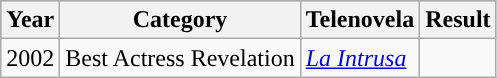<table class="wikitable">
<tr style="background:#b0c4de;">
<th>Year</th>
<th>Category</th>
<th>Telenovela</th>
<th>Result</th>
</tr>
<tr>
<td>2002</td>
<td>Best Actress Revelation</td>
<td><em><a href='#'>La Intrusa</a></em></td>
<td></td>
</tr>
</table>
